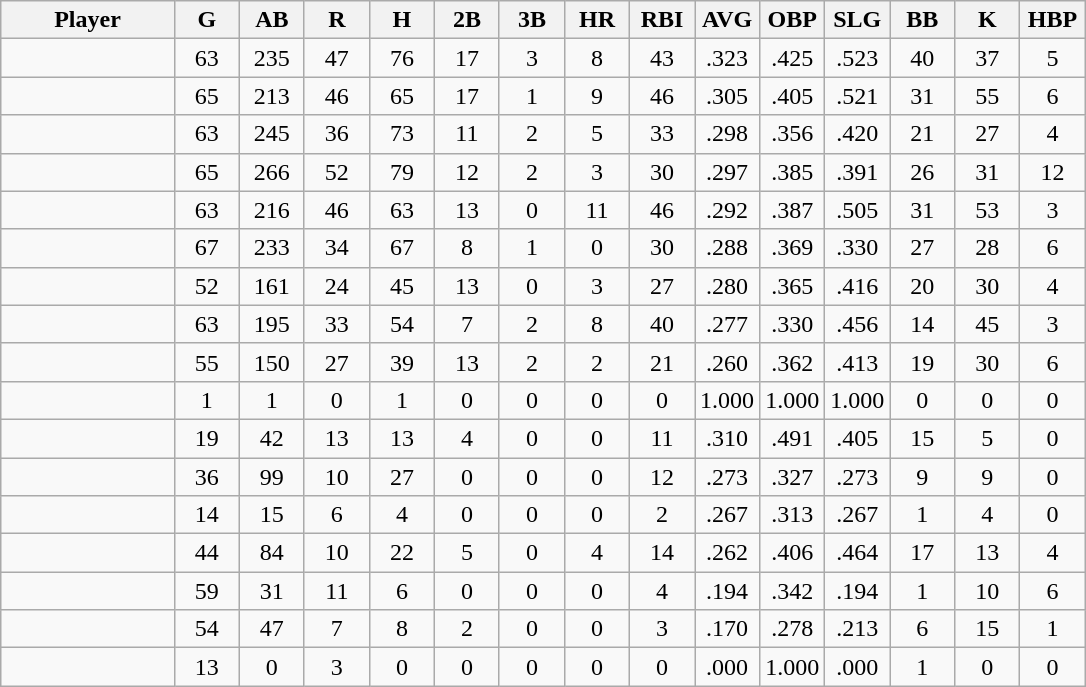<table class="wikitable sortable">
<tr>
<th bgcolor="#DDDDFF" width="16%">Player</th>
<th bgcolor="#DDDDFF" width="6%">G</th>
<th bgcolor="#DDDDFF" width="6%">AB</th>
<th bgcolor="#DDDDFF" width="6%">R</th>
<th bgcolor="#DDDDFF" width="6%">H</th>
<th bgcolor="#DDDDFF" width="6%">2B</th>
<th bgcolor="#DDDDFF" width="6%">3B</th>
<th bgcolor="#DDDDFF" width="6%">HR</th>
<th bgcolor="#DDDDFF" width="6%">RBI</th>
<th bgcolor="#DDDDFF" width="6%">AVG</th>
<th bgcolor="#DDDDFF" width="6%">OBP</th>
<th bgcolor="#DDDDFF" width="6%">SLG</th>
<th bgcolor="#DDDDFF" width="6%">BB</th>
<th bgcolor="#DDDDFF" width="6%">K</th>
<th bgcolor="#DDDDFF" width="6%">HBP</th>
</tr>
<tr align="center">
<td></td>
<td>63</td>
<td>235</td>
<td>47</td>
<td>76</td>
<td>17</td>
<td>3</td>
<td>8</td>
<td>43</td>
<td>.323</td>
<td>.425</td>
<td>.523</td>
<td>40</td>
<td>37</td>
<td>5</td>
</tr>
<tr align="center">
<td></td>
<td>65</td>
<td>213</td>
<td>46</td>
<td>65</td>
<td>17</td>
<td>1</td>
<td>9</td>
<td>46</td>
<td>.305</td>
<td>.405</td>
<td>.521</td>
<td>31</td>
<td>55</td>
<td>6</td>
</tr>
<tr align="center">
<td></td>
<td>63</td>
<td>245</td>
<td>36</td>
<td>73</td>
<td>11</td>
<td>2</td>
<td>5</td>
<td>33</td>
<td>.298</td>
<td>.356</td>
<td>.420</td>
<td>21</td>
<td>27</td>
<td>4</td>
</tr>
<tr align="center">
<td></td>
<td>65</td>
<td>266</td>
<td>52</td>
<td>79</td>
<td>12</td>
<td>2</td>
<td>3</td>
<td>30</td>
<td>.297</td>
<td>.385</td>
<td>.391</td>
<td>26</td>
<td>31</td>
<td>12</td>
</tr>
<tr align="center">
<td></td>
<td>63</td>
<td>216</td>
<td>46</td>
<td>63</td>
<td>13</td>
<td>0</td>
<td>11</td>
<td>46</td>
<td>.292</td>
<td>.387</td>
<td>.505</td>
<td>31</td>
<td>53</td>
<td>3</td>
</tr>
<tr align="center">
<td></td>
<td>67</td>
<td>233</td>
<td>34</td>
<td>67</td>
<td>8</td>
<td>1</td>
<td>0</td>
<td>30</td>
<td>.288</td>
<td>.369</td>
<td>.330</td>
<td>27</td>
<td>28</td>
<td>6</td>
</tr>
<tr align="center">
<td></td>
<td>52</td>
<td>161</td>
<td>24</td>
<td>45</td>
<td>13</td>
<td>0</td>
<td>3</td>
<td>27</td>
<td>.280</td>
<td>.365</td>
<td>.416</td>
<td>20</td>
<td>30</td>
<td>4</td>
</tr>
<tr align="center">
<td></td>
<td>63</td>
<td>195</td>
<td>33</td>
<td>54</td>
<td>7</td>
<td>2</td>
<td>8</td>
<td>40</td>
<td>.277</td>
<td>.330</td>
<td>.456</td>
<td>14</td>
<td>45</td>
<td>3</td>
</tr>
<tr align="center">
<td></td>
<td>55</td>
<td>150</td>
<td>27</td>
<td>39</td>
<td>13</td>
<td>2</td>
<td>2</td>
<td>21</td>
<td>.260</td>
<td>.362</td>
<td>.413</td>
<td>19</td>
<td>30</td>
<td>6</td>
</tr>
<tr align="center">
<td></td>
<td>1</td>
<td>1</td>
<td>0</td>
<td>1</td>
<td>0</td>
<td>0</td>
<td>0</td>
<td>0</td>
<td>1.000</td>
<td>1.000</td>
<td>1.000</td>
<td>0</td>
<td>0</td>
<td>0</td>
</tr>
<tr align="center">
<td></td>
<td>19</td>
<td>42</td>
<td>13</td>
<td>13</td>
<td>4</td>
<td>0</td>
<td>0</td>
<td>11</td>
<td>.310</td>
<td>.491</td>
<td>.405</td>
<td>15</td>
<td>5</td>
<td>0</td>
</tr>
<tr align="center">
<td></td>
<td>36</td>
<td>99</td>
<td>10</td>
<td>27</td>
<td>0</td>
<td>0</td>
<td>0</td>
<td>12</td>
<td>.273</td>
<td>.327</td>
<td>.273</td>
<td>9</td>
<td>9</td>
<td>0</td>
</tr>
<tr align="center">
<td></td>
<td>14</td>
<td>15</td>
<td>6</td>
<td>4</td>
<td>0</td>
<td>0</td>
<td>0</td>
<td>2</td>
<td>.267</td>
<td>.313</td>
<td>.267</td>
<td>1</td>
<td>4</td>
<td>0</td>
</tr>
<tr align="center">
<td></td>
<td>44</td>
<td>84</td>
<td>10</td>
<td>22</td>
<td>5</td>
<td>0</td>
<td>4</td>
<td>14</td>
<td>.262</td>
<td>.406</td>
<td>.464</td>
<td>17</td>
<td>13</td>
<td>4</td>
</tr>
<tr align="center">
<td></td>
<td>59</td>
<td>31</td>
<td>11</td>
<td>6</td>
<td>0</td>
<td>0</td>
<td>0</td>
<td>4</td>
<td>.194</td>
<td>.342</td>
<td>.194</td>
<td>1</td>
<td>10</td>
<td>6</td>
</tr>
<tr align="center">
<td></td>
<td>54</td>
<td>47</td>
<td>7</td>
<td>8</td>
<td>2</td>
<td>0</td>
<td>0</td>
<td>3</td>
<td>.170</td>
<td>.278</td>
<td>.213</td>
<td>6</td>
<td>15</td>
<td>1</td>
</tr>
<tr align="center">
<td></td>
<td>13</td>
<td>0</td>
<td>3</td>
<td>0</td>
<td>0</td>
<td>0</td>
<td>0</td>
<td>0</td>
<td>.000</td>
<td>1.000</td>
<td>.000</td>
<td>1</td>
<td>0</td>
<td>0</td>
</tr>
</table>
